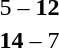<table style="text-align:center">
<tr>
<th width=200></th>
<th width=100></th>
<th width=200></th>
</tr>
<tr>
<td align=right></td>
<td>5 – <strong>12</strong></td>
<td align=left><strong></strong></td>
</tr>
<tr>
<td align=right><strong></strong></td>
<td><strong>14</strong> – 7</td>
<td align=left></td>
</tr>
</table>
